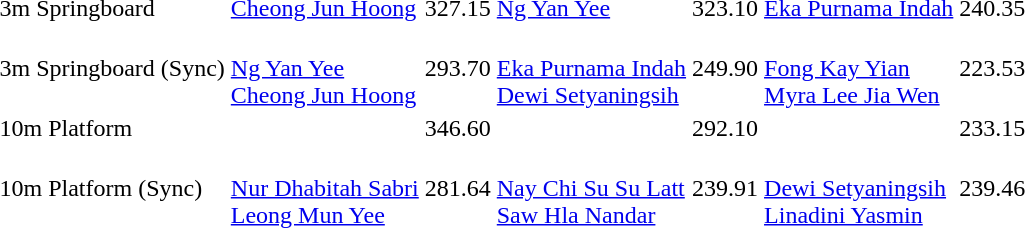<table>
<tr>
<td>3m Springboard<br></td>
<td> <a href='#'>Cheong Jun Hoong</a></td>
<td>327.15</td>
<td> <a href='#'>Ng Yan Yee</a></td>
<td>323.10</td>
<td> <a href='#'>Eka Purnama Indah</a></td>
<td>240.35</td>
</tr>
<tr>
<td>3m Springboard (Sync)<br></td>
<td><br><a href='#'>Ng Yan Yee</a><br><a href='#'>Cheong Jun Hoong</a></td>
<td>293.70</td>
<td><br><a href='#'>Eka Purnama Indah</a><br><a href='#'>Dewi Setyaningsih</a></td>
<td>249.90</td>
<td><br><a href='#'>Fong Kay Yian</a><br><a href='#'>Myra Lee Jia Wen</a></td>
<td>223.53</td>
</tr>
<tr>
<td>10m Platform<br></td>
<td></td>
<td>346.60</td>
<td></td>
<td>292.10</td>
<td></td>
<td>233.15</td>
</tr>
<tr>
<td>10m Platform (Sync)<br></td>
<td><br><a href='#'>Nur Dhabitah Sabri</a><br><a href='#'>Leong Mun Yee</a></td>
<td>281.64</td>
<td><br><a href='#'>Nay Chi Su Su Latt</a><br><a href='#'>Saw Hla Nandar</a></td>
<td>239.91</td>
<td><br><a href='#'>Dewi Setyaningsih</a><br><a href='#'>Linadini Yasmin</a></td>
<td>239.46</td>
</tr>
</table>
